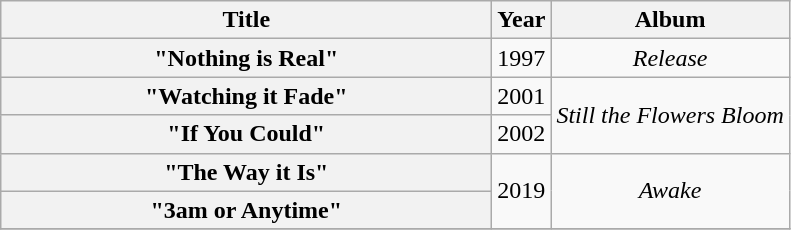<table class="wikitable plainrowheaders" style="text-align:center;">
<tr>
<th scope="col" style="width:20em;">Title</th>
<th scope="col">Year</th>
<th scope="col">Album</th>
</tr>
<tr>
<th scope="row">"Nothing is Real"</th>
<td>1997</td>
<td><em>Release</em></td>
</tr>
<tr>
<th scope="row">"Watching it Fade"</th>
<td>2001</td>
<td rowspan="2"><em>Still the Flowers Bloom</em></td>
</tr>
<tr>
<th scope="row">"If You Could"</th>
<td>2002</td>
</tr>
<tr>
<th scope="row">"The Way it Is"</th>
<td rowspan="2">2019</td>
<td rowspan="2"><em>Awake</em></td>
</tr>
<tr>
<th scope="row">"3am or Anytime"</th>
</tr>
<tr>
</tr>
</table>
